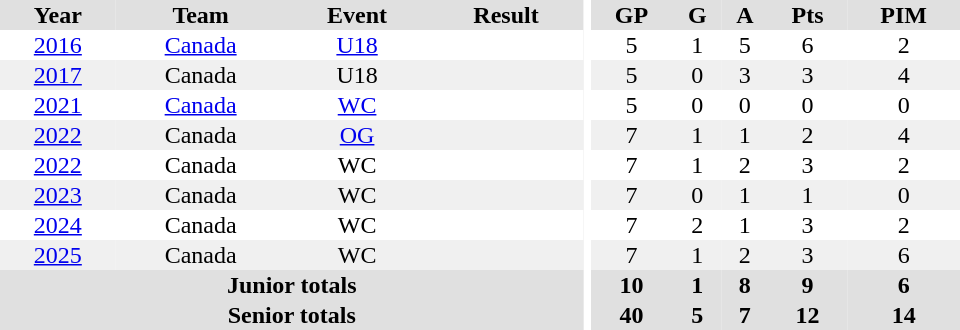<table border="0" cellpadding="1" cellspacing="0" ID="Table3" style="text-align:center; width:40em">
<tr ALIGN="center" bgcolor="#e0e0e0">
<th>Year</th>
<th>Team</th>
<th>Event</th>
<th>Result</th>
<th rowspan="99" bgcolor="#ffffff"></th>
<th>GP</th>
<th>G</th>
<th>A</th>
<th>Pts</th>
<th>PIM</th>
</tr>
<tr>
<td><a href='#'>2016</a></td>
<td><a href='#'>Canada</a></td>
<td><a href='#'>U18</a></td>
<td></td>
<td>5</td>
<td>1</td>
<td>5</td>
<td>6</td>
<td>2</td>
</tr>
<tr bgcolor="f0f0f0">
<td><a href='#'>2017</a></td>
<td>Canada</td>
<td>U18</td>
<td></td>
<td>5</td>
<td>0</td>
<td>3</td>
<td>3</td>
<td>4</td>
</tr>
<tr>
<td><a href='#'>2021</a></td>
<td><a href='#'>Canada</a></td>
<td><a href='#'>WC</a></td>
<td></td>
<td>5</td>
<td>0</td>
<td>0</td>
<td>0</td>
<td>0</td>
</tr>
<tr bgcolor="f0f0f0">
<td><a href='#'>2022</a></td>
<td>Canada</td>
<td><a href='#'>OG</a></td>
<td></td>
<td>7</td>
<td>1</td>
<td>1</td>
<td>2</td>
<td>4</td>
</tr>
<tr>
<td><a href='#'>2022</a></td>
<td>Canada</td>
<td>WC</td>
<td></td>
<td>7</td>
<td>1</td>
<td>2</td>
<td>3</td>
<td>2</td>
</tr>
<tr bgcolor="f0f0f0">
<td><a href='#'>2023</a></td>
<td>Canada</td>
<td>WC</td>
<td></td>
<td>7</td>
<td>0</td>
<td>1</td>
<td>1</td>
<td>0</td>
</tr>
<tr>
<td><a href='#'>2024</a></td>
<td>Canada</td>
<td>WC</td>
<td></td>
<td>7</td>
<td>2</td>
<td>1</td>
<td>3</td>
<td>2</td>
</tr>
<tr bgcolor="f0f0f0">
<td><a href='#'>2025</a></td>
<td>Canada</td>
<td>WC</td>
<td></td>
<td>7</td>
<td>1</td>
<td>2</td>
<td>3</td>
<td>6</td>
</tr>
<tr bgcolor="#e0e0e0">
<th colspan="4">Junior totals</th>
<th>10</th>
<th>1</th>
<th>8</th>
<th>9</th>
<th>6</th>
</tr>
<tr bgcolor="#e0e0e0">
<th colspan="4">Senior totals</th>
<th>40</th>
<th>5</th>
<th>7</th>
<th>12</th>
<th>14</th>
</tr>
</table>
